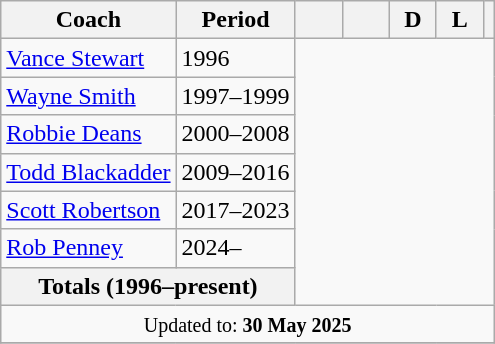<table class="wikitable sortable">
<tr>
<th>Coach</th>
<th>Period</th>
<th style="width:1.5em;"></th>
<th style="width:1.5em;"></th>
<th style="width:1.5em;">D</th>
<th style="width:1.5em;">L</th>
<th></th>
</tr>
<tr>
<td> <a href='#'>Vance Stewart</a></td>
<td>1996<br></td>
</tr>
<tr>
<td> <a href='#'>Wayne Smith</a></td>
<td>1997–1999<br></td>
</tr>
<tr>
<td> <a href='#'>Robbie Deans</a></td>
<td>2000–2008<br></td>
</tr>
<tr>
<td> <a href='#'>Todd Blackadder</a><br></td>
<td>2009–2016<br></td>
</tr>
<tr>
<td> <a href='#'>Scott Robertson</a></td>
<td>2017–2023<br></td>
</tr>
<tr>
<td> <a href='#'>Rob Penney</a></td>
<td>2024–<br></td>
</tr>
<tr>
<th colspan=2>Totals (1996–present)<br></th>
</tr>
<tr align=center>
<td colspan="100% style="border-bottom:1px transparent; line-height:150%;"><small>Updated to: <strong>30 May 2025</strong></small><br></td>
</tr>
<tr>
</tr>
</table>
